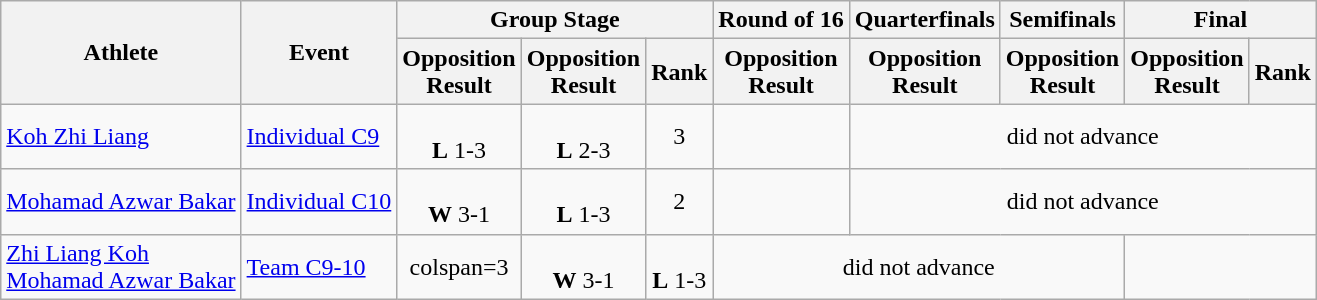<table class=wikitable>
<tr>
<th rowspan="2">Athlete</th>
<th rowspan="2">Event</th>
<th colspan="3">Group Stage</th>
<th>Round of 16</th>
<th>Quarterfinals</th>
<th>Semifinals</th>
<th colspan="2">Final</th>
</tr>
<tr>
<th>Opposition<br>Result</th>
<th>Opposition<br>Result</th>
<th>Rank</th>
<th>Opposition<br>Result</th>
<th>Opposition<br>Result</th>
<th>Opposition<br>Result</th>
<th>Opposition<br>Result</th>
<th>Rank</th>
</tr>
<tr align=center>
<td align=left><a href='#'>Koh Zhi Liang</a></td>
<td align=left><a href='#'>Individual C9</a></td>
<td><br> <strong>L</strong> 1-3</td>
<td><br> <strong>L</strong> 2-3</td>
<td>3</td>
<td></td>
<td colspan=4>did not advance</td>
</tr>
<tr align=center>
<td align=left><a href='#'>Mohamad Azwar Bakar</a></td>
<td align=left><a href='#'>Individual C10</a></td>
<td><br> <strong>W</strong> 3-1</td>
<td><br> <strong>L</strong> 1-3</td>
<td>2</td>
<td></td>
<td colspan=4>did not advance</td>
</tr>
<tr align=center>
<td align=left><a href='#'>Zhi Liang Koh</a><br><a href='#'>Mohamad Azwar Bakar</a></td>
<td align=left><a href='#'>Team C9-10</a></td>
<td>colspan=3 </td>
<td><br> <strong>W</strong> 3-1</td>
<td><br> <strong>L</strong> 1-3</td>
<td colspan=3>did not advance</td>
</tr>
</table>
